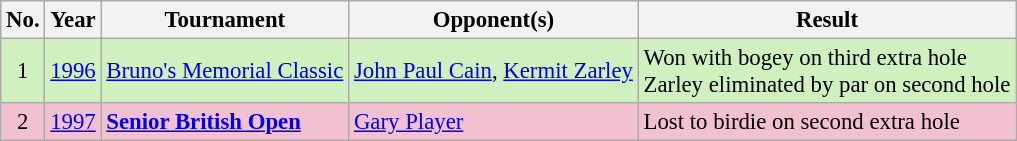<table class="wikitable" style="font-size:95%;">
<tr>
<th>No.</th>
<th>Year</th>
<th>Tournament</th>
<th>Opponent(s)</th>
<th>Result</th>
</tr>
<tr style="background:#D0F0C0;">
<td align=center>1</td>
<td><a href='#'>1996</a></td>
<td><a href='#'>Bruno's Memorial Classic</a></td>
<td> <a href='#'>John Paul Cain</a>,  <a href='#'>Kermit Zarley</a></td>
<td>Won with bogey on third extra hole<br>Zarley eliminated by par on second hole</td>
</tr>
<tr style="background:#F2C1D1;">
<td align=center>2</td>
<td><a href='#'>1997</a></td>
<td><strong><a href='#'>Senior British Open</a></strong></td>
<td> <a href='#'>Gary Player</a></td>
<td>Lost to birdie on second extra hole</td>
</tr>
</table>
